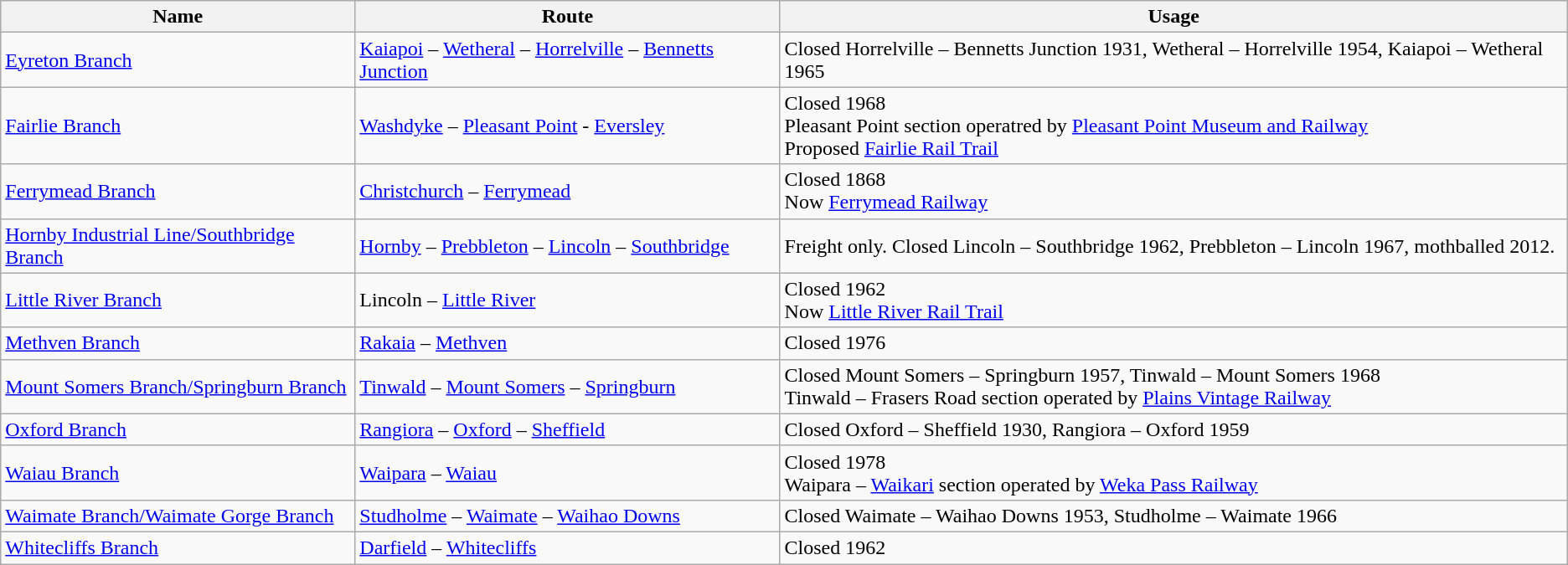<table class="wikitable">
<tr>
<th>Name</th>
<th>Route</th>
<th>Usage</th>
</tr>
<tr>
<td><a href='#'>Eyreton Branch</a></td>
<td><a href='#'>Kaiapoi</a> – <a href='#'>Wetheral</a> – <a href='#'>Horrelville</a> – <a href='#'>Bennetts Junction</a></td>
<td>Closed Horrelville – Bennetts Junction 1931, Wetheral – Horrelville 1954, Kaiapoi – Wetheral 1965</td>
</tr>
<tr>
<td><a href='#'>Fairlie Branch</a></td>
<td><a href='#'>Washdyke</a> – <a href='#'>Pleasant Point</a> - <a href='#'>Eversley</a></td>
<td>Closed 1968 <br> Pleasant Point section operatred by <a href='#'>Pleasant Point Museum and Railway</a> <br> Proposed <a href='#'>Fairlie Rail Trail</a></td>
</tr>
<tr>
<td><a href='#'>Ferrymead Branch</a></td>
<td><a href='#'>Christchurch</a> – <a href='#'>Ferrymead</a></td>
<td>Closed 1868 <br> Now <a href='#'>Ferrymead Railway</a></td>
</tr>
<tr>
<td><a href='#'>Hornby Industrial Line/Southbridge Branch</a></td>
<td><a href='#'>Hornby</a> – <a href='#'>Prebbleton</a> – <a href='#'>Lincoln</a> – <a href='#'>Southbridge</a></td>
<td>Freight only. Closed Lincoln – Southbridge 1962, Prebbleton – Lincoln 1967, mothballed 2012.</td>
</tr>
<tr>
<td><a href='#'>Little River Branch</a></td>
<td>Lincoln – <a href='#'>Little River</a></td>
<td>Closed 1962 <br> Now <a href='#'>Little River Rail Trail</a></td>
</tr>
<tr>
<td><a href='#'>Methven Branch</a></td>
<td><a href='#'>Rakaia</a> – <a href='#'>Methven</a></td>
<td>Closed 1976</td>
</tr>
<tr>
<td><a href='#'>Mount Somers Branch/Springburn Branch</a></td>
<td><a href='#'>Tinwald</a> – <a href='#'>Mount Somers</a> – <a href='#'>Springburn</a></td>
<td>Closed Mount Somers – Springburn 1957, Tinwald – Mount Somers 1968 <br> Tinwald – Frasers Road section operated by <a href='#'>Plains Vintage Railway</a></td>
</tr>
<tr>
<td><a href='#'>Oxford Branch</a></td>
<td><a href='#'>Rangiora</a> – <a href='#'>Oxford</a> – <a href='#'>Sheffield</a></td>
<td>Closed Oxford – Sheffield 1930, Rangiora – Oxford 1959</td>
</tr>
<tr>
<td><a href='#'>Waiau Branch</a></td>
<td><a href='#'>Waipara</a> – <a href='#'>Waiau</a></td>
<td>Closed 1978 <br> Waipara – <a href='#'>Waikari</a> section operated by <a href='#'>Weka Pass Railway</a></td>
</tr>
<tr>
<td><a href='#'>Waimate Branch/Waimate Gorge Branch</a></td>
<td><a href='#'>Studholme</a> – <a href='#'>Waimate</a> – <a href='#'>Waihao Downs</a></td>
<td>Closed Waimate – Waihao Downs 1953, Studholme – Waimate 1966</td>
</tr>
<tr>
<td><a href='#'>Whitecliffs Branch</a></td>
<td><a href='#'>Darfield</a> – <a href='#'>Whitecliffs</a></td>
<td>Closed 1962</td>
</tr>
</table>
